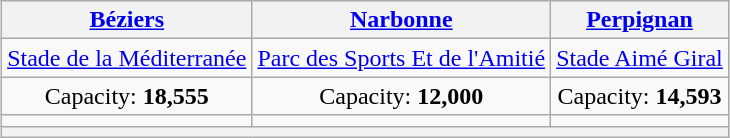<table class="wikitable" style="text-align:center; margin:1em auto;">
<tr>
<th><a href='#'>Béziers</a></th>
<th><a href='#'>Narbonne</a></th>
<th><a href='#'>Perpignan</a></th>
</tr>
<tr>
<td><a href='#'>Stade de la Méditerranée</a></td>
<td><a href='#'>Parc des Sports Et de l'Amitié</a></td>
<td><a href='#'>Stade Aimé Giral</a></td>
</tr>
<tr>
<td>Capacity: <strong>18,555</strong></td>
<td>Capacity: <strong>12,000</strong></td>
<td>Capacity: <strong>14,593</strong></td>
</tr>
<tr>
<td></td>
<td></td>
<td></td>
</tr>
<tr>
<th colspan=4 rowspan=5 text-align="center"></th>
</tr>
</table>
